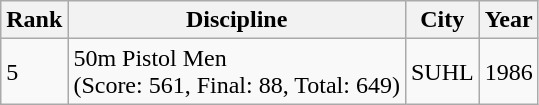<table class="wikitable">
<tr>
<th>Rank</th>
<th>Discipline</th>
<th>City</th>
<th>Year</th>
</tr>
<tr>
<td>5</td>
<td>50m Pistol Men<br>(Score: 561, Final: 88, Total: 649)</td>
<td>SUHL</td>
<td>1986</td>
</tr>
</table>
